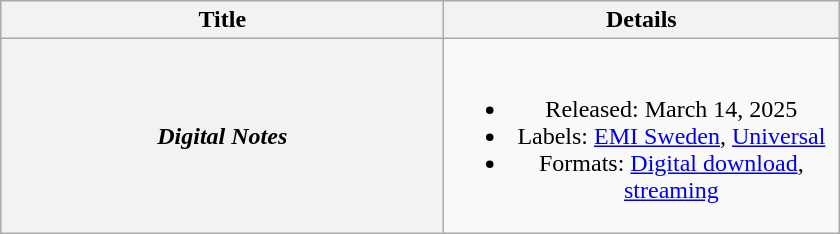<table class="wikitable plainrowheaders" style="text-align:center;">
<tr>
<th scope="col" style="width:18em;">Title</th>
<th scope="col" style="width:16em;">Details</th>
</tr>
<tr>
<th scope="row"><em>Digital Notes</em></th>
<td><br><ul><li>Released: March 14, 2025</li><li>Labels: <a href='#'>EMI Sweden</a>, <a href='#'>Universal</a></li><li>Formats: <a href='#'>Digital download</a>, <a href='#'>streaming</a></li></ul></td>
</tr>
</table>
